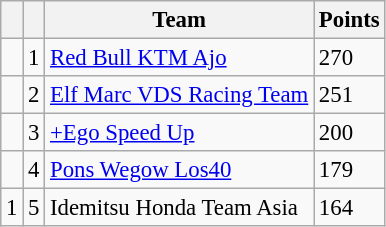<table class="wikitable" style="font-size: 95%;">
<tr>
<th></th>
<th></th>
<th>Team</th>
<th>Points</th>
</tr>
<tr>
<td></td>
<td align=center>1</td>
<td> <a href='#'>Red Bull KTM Ajo</a></td>
<td align=left>270</td>
</tr>
<tr>
<td></td>
<td align=center>2</td>
<td> <a href='#'>Elf Marc VDS Racing Team</a></td>
<td align=left>251</td>
</tr>
<tr>
<td></td>
<td align=center>3</td>
<td> <a href='#'>+Ego Speed Up</a></td>
<td align=left>200</td>
</tr>
<tr>
<td></td>
<td align=center>4</td>
<td> <a href='#'>Pons Wegow Los40</a></td>
<td align=left>179</td>
</tr>
<tr>
<td> 1</td>
<td align=center>5</td>
<td> Idemitsu Honda Team Asia</td>
<td align=left>164</td>
</tr>
</table>
